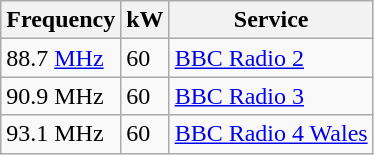<table class="wikitable sortable">
<tr>
<th>Frequency</th>
<th>kW</th>
<th>Service</th>
</tr>
<tr>
<td>88.7 <a href='#'>MHz</a></td>
<td>60</td>
<td><a href='#'>BBC Radio 2</a></td>
</tr>
<tr>
<td>90.9 MHz</td>
<td>60</td>
<td><a href='#'>BBC Radio 3</a></td>
</tr>
<tr>
<td>93.1 MHz</td>
<td>60</td>
<td><a href='#'>BBC Radio 4 Wales</a></td>
</tr>
</table>
